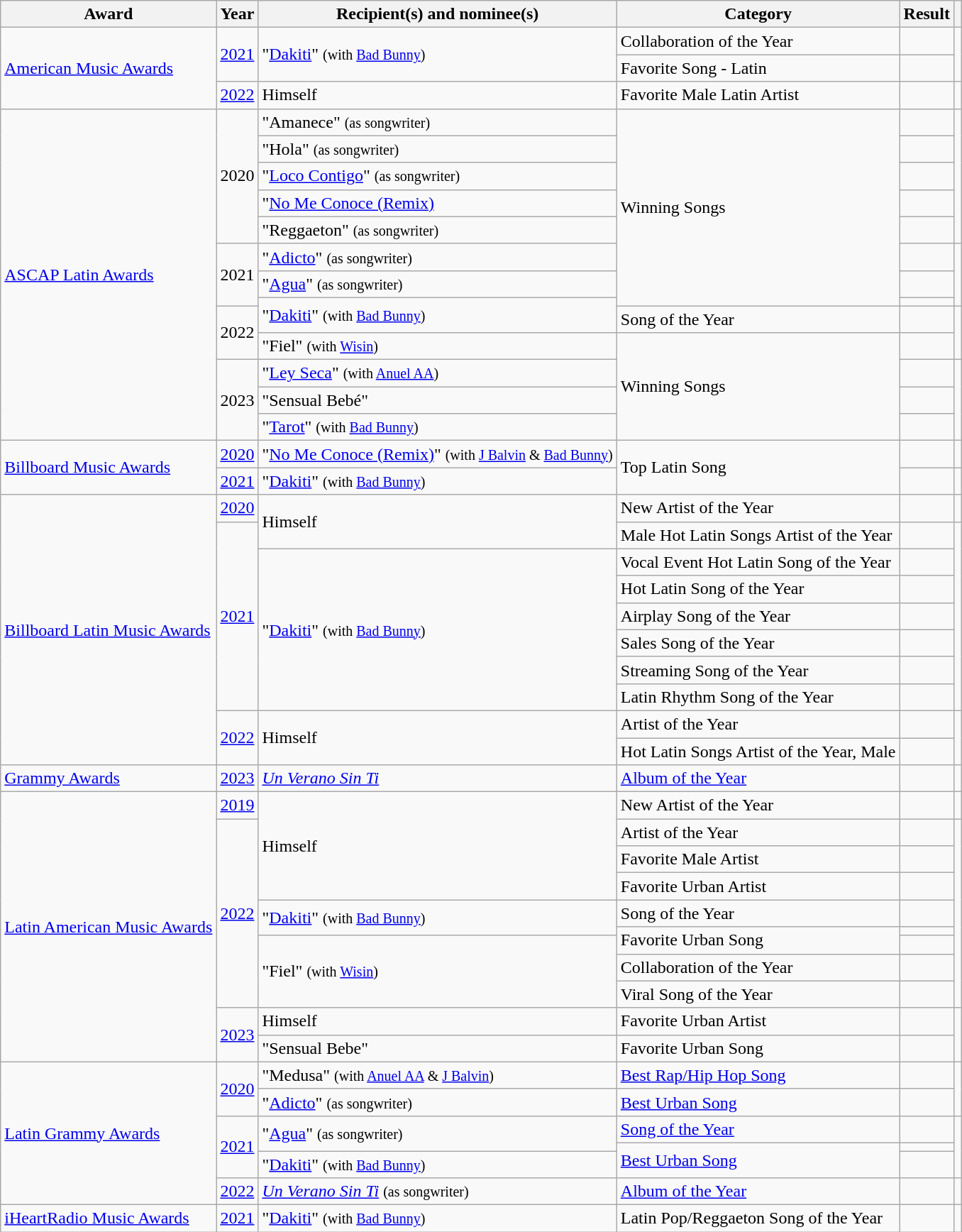<table class="wikitable sortable plainrowheaders" style="width: auto;">
<tr>
<th scope="col">Award</th>
<th scope="col">Year</th>
<th scope="col">Recipient(s) and nominee(s)</th>
<th scope="col">Category</th>
<th scope="col">Result</th>
<th scope="col" class="unsortable"></th>
</tr>
<tr>
<td rowspan="3"><a href='#'>American Music Awards</a></td>
<td rowspan="2"><a href='#'>2021</a></td>
<td rowspan="2">"<a href='#'>Dakiti</a>" <small>(with <a href='#'>Bad Bunny</a>)</small></td>
<td>Collaboration of the Year</td>
<td></td>
<td rowspan="2"></td>
</tr>
<tr>
<td>Favorite Song - Latin</td>
<td></td>
</tr>
<tr>
<td><a href='#'>2022</a></td>
<td>Himself</td>
<td>Favorite Male Latin Artist</td>
<td></td>
<td></td>
</tr>
<tr>
<td rowspan="13"><a href='#'>ASCAP Latin Awards</a></td>
<td rowspan="5">2020</td>
<td>"Amanece" <small>(as songwriter)</small></td>
<td rowspan="8">Winning Songs</td>
<td></td>
<td rowspan="5"></td>
</tr>
<tr>
<td>"Hola" <small>(as songwriter)</small></td>
<td></td>
</tr>
<tr>
<td>"<a href='#'>Loco Contigo</a>" <small>(as songwriter)</small></td>
<td></td>
</tr>
<tr>
<td>"<a href='#'>No Me Conoce (Remix)</a></td>
<td></td>
</tr>
<tr>
<td>"Reggaeton" <small>(as songwriter)</small></td>
<td></td>
</tr>
<tr>
<td rowspan="3">2021</td>
<td>"<a href='#'>Adicto</a>" <small>(as songwriter)</small></td>
<td></td>
<td rowspan="3"></td>
</tr>
<tr>
<td>"<a href='#'>Agua</a>" <small>(as songwriter)</small></td>
<td></td>
</tr>
<tr>
<td rowspan="2">"<a href='#'>Dakiti</a>" <small>(with <a href='#'>Bad Bunny</a>)</small></td>
<td></td>
</tr>
<tr>
<td rowspan="2">2022</td>
<td>Song of the Year</td>
<td></td>
<td rowspan="2"></td>
</tr>
<tr>
<td>"Fiel" <small>(with <a href='#'>Wisin</a>)</small></td>
<td rowspan="4">Winning Songs</td>
<td></td>
</tr>
<tr>
<td rowspan="3">2023</td>
<td>"<a href='#'>Ley Seca</a>" <small>(with <a href='#'>Anuel AA</a>)</small></td>
<td></td>
<td rowspan="3"></td>
</tr>
<tr>
<td>"Sensual Bebé"</td>
<td></td>
</tr>
<tr>
<td>"<a href='#'>Tarot</a>" <small>(with <a href='#'>Bad Bunny</a>)</small></td>
<td></td>
</tr>
<tr>
<td rowspan="2"><a href='#'>Billboard Music Awards</a></td>
<td><a href='#'>2020</a></td>
<td>"<a href='#'>No Me Conoce (Remix)</a>" <small>(with <a href='#'>J Balvin</a> & <a href='#'>Bad Bunny</a>)</small></td>
<td rowspan="2">Top Latin Song</td>
<td></td>
<td></td>
</tr>
<tr>
<td><a href='#'>2021</a></td>
<td>"<a href='#'>Dakiti</a>" <small>(with <a href='#'>Bad Bunny</a>)</small></td>
<td></td>
<td></td>
</tr>
<tr>
<td rowspan="10"><a href='#'>Billboard Latin Music Awards</a></td>
<td><a href='#'>2020</a></td>
<td rowspan="2">Himself</td>
<td>New Artist of the Year</td>
<td></td>
<td></td>
</tr>
<tr>
<td rowspan="7"><a href='#'>2021</a></td>
<td>Male Hot Latin Songs Artist of the Year</td>
<td></td>
<td rowspan="7"></td>
</tr>
<tr>
<td rowspan="6">"<a href='#'>Dakiti</a>" <small>(with <a href='#'>Bad Bunny</a>)</small></td>
<td>Vocal Event Hot Latin Song of the Year</td>
<td></td>
</tr>
<tr>
<td>Hot Latin Song of the Year</td>
<td></td>
</tr>
<tr>
<td>Airplay Song of the Year</td>
<td></td>
</tr>
<tr>
<td>Sales Song of the Year</td>
<td></td>
</tr>
<tr>
<td>Streaming Song of the Year</td>
<td></td>
</tr>
<tr>
<td>Latin Rhythm Song of the Year</td>
<td></td>
</tr>
<tr>
<td rowspan="2"><a href='#'>2022</a></td>
<td rowspan="2">Himself</td>
<td>Artist of the Year</td>
<td></td>
<td rowspan="2"></td>
</tr>
<tr>
<td>Hot Latin Songs Artist of the Year, Male</td>
<td></td>
</tr>
<tr>
<td><a href='#'>Grammy Awards</a></td>
<td><a href='#'>2023</a></td>
<td><em><a href='#'>Un Verano Sin Ti</a></em></td>
<td><a href='#'>Album of the Year</a></td>
<td></td>
<td></td>
</tr>
<tr>
<td rowspan="11"><a href='#'>Latin American Music Awards</a></td>
<td><a href='#'>2019</a></td>
<td rowspan="4">Himself</td>
<td>New Artist of the Year</td>
<td></td>
<td></td>
</tr>
<tr>
<td rowspan="8"><a href='#'>2022</a></td>
<td>Artist of the Year</td>
<td></td>
<td rowspan="8"></td>
</tr>
<tr>
<td>Favorite Male Artist</td>
<td></td>
</tr>
<tr>
<td>Favorite Urban Artist</td>
<td></td>
</tr>
<tr>
<td rowspan="2">"<a href='#'>Dakiti</a>" <small>(with <a href='#'>Bad Bunny</a>)</small></td>
<td>Song of the Year</td>
<td></td>
</tr>
<tr>
<td rowspan="2">Favorite Urban Song</td>
<td></td>
</tr>
<tr>
<td rowspan="3">"Fiel" <small>(with <a href='#'>Wisin</a>)</small></td>
<td></td>
</tr>
<tr>
<td>Collaboration of the Year</td>
<td></td>
</tr>
<tr>
<td>Viral Song of the Year</td>
<td></td>
</tr>
<tr>
<td rowspan="2"><a href='#'>2023</a></td>
<td>Himself</td>
<td>Favorite Urban Artist</td>
<td></td>
<td rowspan="2"></td>
</tr>
<tr>
<td>"Sensual Bebe"</td>
<td>Favorite Urban Song</td>
<td></td>
</tr>
<tr>
<td rowspan="6"><a href='#'>Latin Grammy Awards</a></td>
<td rowspan="2"><a href='#'>2020</a></td>
<td>"Medusa" <small>(with <a href='#'>Anuel AA</a> & <a href='#'>J Balvin</a>)</small></td>
<td><a href='#'>Best Rap/Hip Hop Song</a></td>
<td></td>
<td rowspan="2"></td>
</tr>
<tr>
<td>"<a href='#'>Adicto</a>" <small>(as songwriter)</small></td>
<td><a href='#'>Best Urban Song</a></td>
<td></td>
</tr>
<tr>
<td rowspan="3"><a href='#'>2021</a></td>
<td rowspan="2">"<a href='#'>Agua</a>" <small>(as songwriter)</small></td>
<td><a href='#'>Song of the Year</a></td>
<td></td>
<td rowspan="3"></td>
</tr>
<tr>
<td rowspan="2"><a href='#'>Best Urban Song</a></td>
<td></td>
</tr>
<tr>
<td>"<a href='#'>Dakiti</a>" <small>(with <a href='#'>Bad Bunny</a>)</small></td>
<td></td>
</tr>
<tr>
<td><a href='#'>2022</a></td>
<td><em><a href='#'>Un Verano Sin Ti</a></em> <small>(as songwriter)</small></td>
<td><a href='#'>Album of the Year</a></td>
<td></td>
<td></td>
</tr>
<tr>
<td><a href='#'>iHeartRadio Music Awards</a></td>
<td><a href='#'>2021</a></td>
<td>"<a href='#'>Dakiti</a>" <small>(with <a href='#'>Bad Bunny</a>)</small></td>
<td>Latin Pop/Reggaeton Song of the Year</td>
<td></td>
<td></td>
</tr>
</table>
